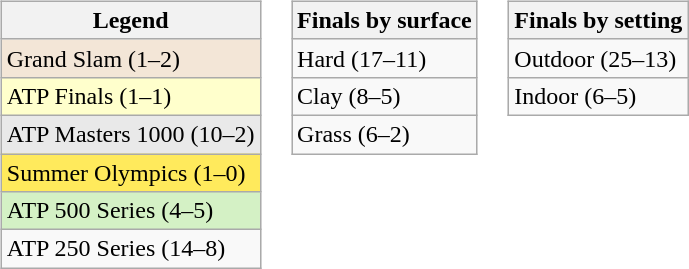<table>
<tr valign="top">
<td><br><table class="wikitable">
<tr>
<th>Legend</th>
</tr>
<tr style="background:#f3e6d7;">
<td>Grand Slam (1–2)</td>
</tr>
<tr style="background:#ffc;">
<td>ATP Finals (1–1)</td>
</tr>
<tr style="background:#e9e9e9;">
<td>ATP Masters 1000 (10–2)</td>
</tr>
<tr style="background:#FFEA5C;">
<td>Summer Olympics (1–0)</td>
</tr>
<tr style="background:#d4f1c5;">
<td>ATP 500 Series (4–5)</td>
</tr>
<tr>
<td>ATP 250 Series (14–8)</td>
</tr>
</table>
</td>
<td><br><table class="wikitable">
<tr>
<th>Finals by surface</th>
</tr>
<tr>
<td>Hard (17–11)</td>
</tr>
<tr>
<td>Clay (8–5)</td>
</tr>
<tr>
<td>Grass (6–2)</td>
</tr>
</table>
</td>
<td><br><table class="wikitable">
<tr>
<th>Finals by setting</th>
</tr>
<tr>
<td>Outdoor (25–13)</td>
</tr>
<tr>
<td>Indoor (6–5)</td>
</tr>
</table>
</td>
</tr>
</table>
